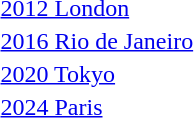<table>
<tr valign="top">
<td><a href='#'>2012 London</a><br></td>
<td></td>
<td></td>
<td><br></td>
</tr>
<tr valign="top">
<td><a href='#'>2016 Rio de Janeiro</a><br></td>
<td></td>
<td></td>
<td><br></td>
</tr>
<tr valign="top">
<td><a href='#'>2020 Tokyo</a><br></td>
<td></td>
<td></td>
<td><br></td>
</tr>
<tr valign="top">
<td><a href='#'>2024 Paris</a><br></td>
<td></td>
<td></td>
<td><br></td>
</tr>
</table>
